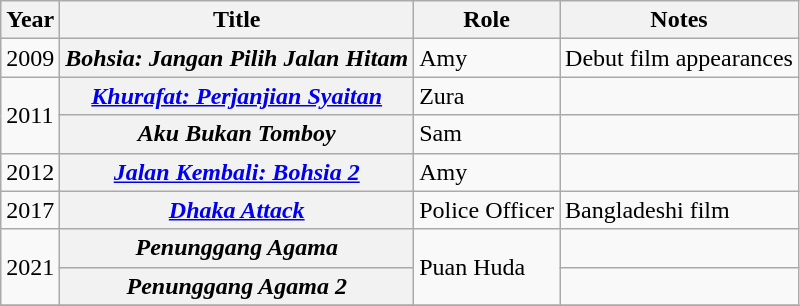<table class="wikitable">
<tr>
<th>Year</th>
<th>Title</th>
<th>Role</th>
<th>Notes</th>
</tr>
<tr>
<td>2009</td>
<th><em>Bohsia: Jangan Pilih Jalan Hitam</em></th>
<td>Amy</td>
<td>Debut film appearances</td>
</tr>
<tr>
<td rowspan="2">2011</td>
<th><em><a href='#'>Khurafat: Perjanjian Syaitan</a></em></th>
<td>Zura</td>
<td></td>
</tr>
<tr>
<th><em>Aku Bukan Tomboy</em></th>
<td>Sam</td>
<td></td>
</tr>
<tr>
<td>2012</td>
<th><em><a href='#'>Jalan Kembali: Bohsia 2</a></em></th>
<td>Amy</td>
<td></td>
</tr>
<tr>
<td>2017</td>
<th><em><a href='#'>Dhaka Attack</a></em></th>
<td>Police Officer</td>
<td>Bangladeshi film</td>
</tr>
<tr>
<td rowspan="2">2021</td>
<th><em>Penunggang Agama</em></th>
<td rowspan="2">Puan Huda</td>
<td></td>
</tr>
<tr>
<th><em>Penunggang Agama 2</em></th>
<td></td>
</tr>
<tr>
</tr>
</table>
